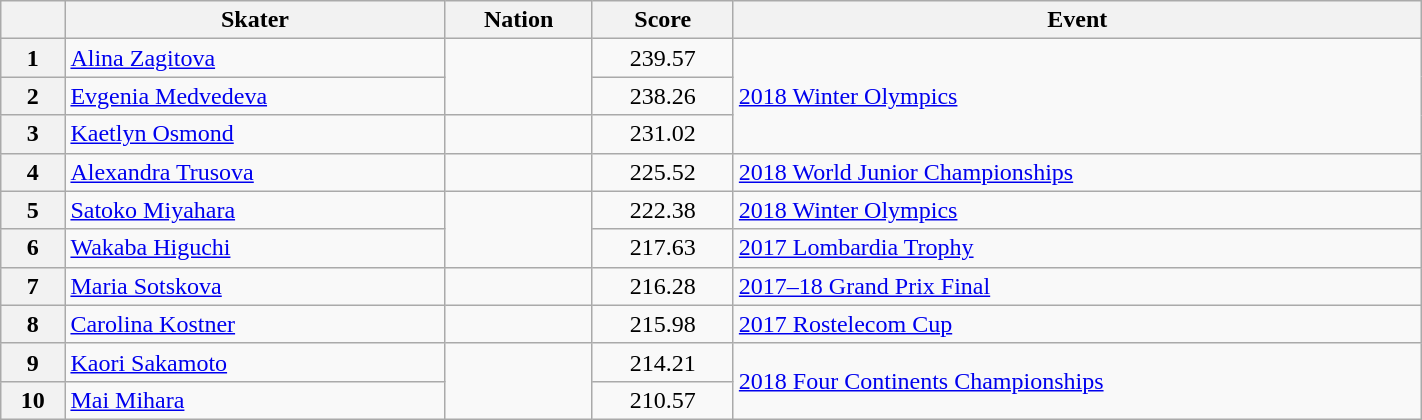<table class="wikitable sortable" style="text-align:left; width:75%">
<tr>
<th scope="col"></th>
<th scope="col">Skater</th>
<th scope="col">Nation</th>
<th scope="col">Score</th>
<th scope="col">Event</th>
</tr>
<tr>
<th scope="row">1</th>
<td><a href='#'>Alina Zagitova</a></td>
<td rowspan="2"></td>
<td style="text-align:center;">239.57</td>
<td rowspan="3"><a href='#'>2018 Winter Olympics</a></td>
</tr>
<tr>
<th scope="row">2</th>
<td><a href='#'>Evgenia Medvedeva</a></td>
<td style="text-align:center;">238.26</td>
</tr>
<tr>
<th scope="row">3</th>
<td><a href='#'>Kaetlyn Osmond</a></td>
<td></td>
<td style="text-align:center;">231.02</td>
</tr>
<tr>
<th scope="row">4</th>
<td><a href='#'>Alexandra Trusova</a></td>
<td></td>
<td style="text-align:center;">225.52</td>
<td><a href='#'>2018 World Junior Championships</a></td>
</tr>
<tr>
<th scope="row">5</th>
<td><a href='#'>Satoko Miyahara</a></td>
<td rowspan="2"></td>
<td style="text-align:center;">222.38</td>
<td><a href='#'>2018 Winter Olympics</a></td>
</tr>
<tr>
<th scope="row">6</th>
<td><a href='#'>Wakaba Higuchi</a></td>
<td style="text-align:center;">217.63</td>
<td><a href='#'>2017 Lombardia Trophy</a></td>
</tr>
<tr>
<th scope="row">7</th>
<td><a href='#'>Maria Sotskova</a></td>
<td></td>
<td style="text-align:center;">216.28</td>
<td><a href='#'>2017–18 Grand Prix Final</a></td>
</tr>
<tr>
<th scope="row">8</th>
<td><a href='#'>Carolina Kostner</a></td>
<td></td>
<td style="text-align:center;">215.98</td>
<td><a href='#'>2017 Rostelecom Cup</a></td>
</tr>
<tr>
<th scope="row">9</th>
<td><a href='#'>Kaori Sakamoto</a></td>
<td rowspan="2"></td>
<td style="text-align:center;">214.21</td>
<td rowspan="2"><a href='#'>2018 Four Continents Championships</a></td>
</tr>
<tr>
<th scope="row">10</th>
<td><a href='#'>Mai Mihara</a></td>
<td style="text-align:center;">210.57</td>
</tr>
</table>
